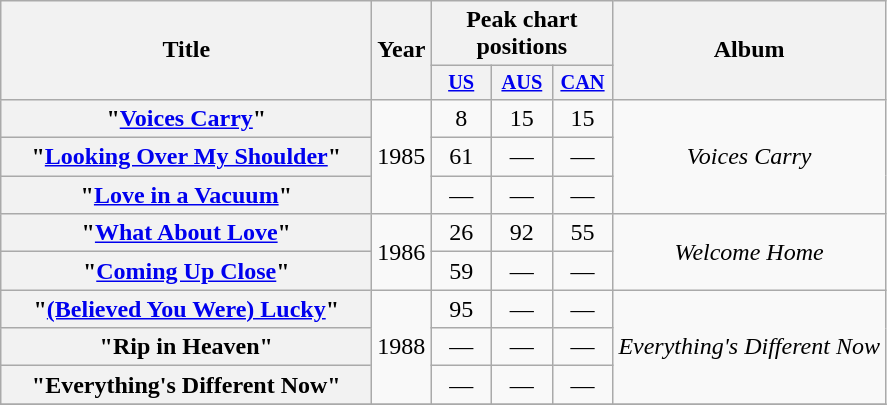<table class="wikitable plainrowheaders" style="text-align:center;">
<tr>
<th rowspan="2" style="width:15em;">Title</th>
<th rowspan="2">Year</th>
<th colspan="3">Peak chart positions</th>
<th rowspan="2">Album</th>
</tr>
<tr>
<th scope="col" style="width:2.5em;font-size:85%"><a href='#'>US</a><br></th>
<th scope="col" style="width:2.5em;font-size:85%"><a href='#'>AUS</a><br></th>
<th scope="col" style="width:2.5em;font-size:85%"><a href='#'>CAN</a><br></th>
</tr>
<tr>
<th scope="row">"<a href='#'>Voices Carry</a>"</th>
<td rowspan="3">1985</td>
<td>8</td>
<td>15</td>
<td>15</td>
<td rowspan="3"><em>Voices Carry</em></td>
</tr>
<tr>
<th scope="row">"<a href='#'>Looking Over My Shoulder</a>"</th>
<td>61</td>
<td>—</td>
<td>—</td>
</tr>
<tr>
<th scope="row">"<a href='#'>Love in a Vacuum</a>"</th>
<td>—</td>
<td>—</td>
<td>—</td>
</tr>
<tr>
<th scope="row">"<a href='#'>What About Love</a>"</th>
<td rowspan="2">1986</td>
<td>26</td>
<td>92</td>
<td>55</td>
<td rowspan="2"><em>Welcome Home</em></td>
</tr>
<tr>
<th scope="row">"<a href='#'>Coming Up Close</a>"</th>
<td>59</td>
<td>—</td>
<td>—</td>
</tr>
<tr>
<th scope="row">"<a href='#'>(Believed You Were) Lucky</a>"</th>
<td rowspan="3">1988</td>
<td>95</td>
<td>—</td>
<td>—</td>
<td rowspan="3"><em>Everything's Different Now</em></td>
</tr>
<tr>
<th scope="row">"Rip in Heaven"</th>
<td>—</td>
<td>—</td>
<td>—</td>
</tr>
<tr>
<th scope="row">"Everything's Different Now"</th>
<td>—</td>
<td>—</td>
<td>—</td>
</tr>
<tr>
</tr>
</table>
